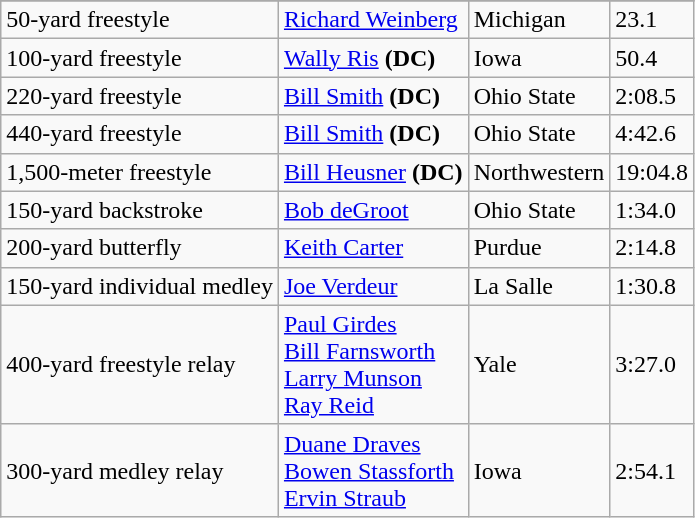<table class="wikitable sortable" style="text-align:left">
<tr>
</tr>
<tr>
<td>50-yard freestyle</td>
<td><a href='#'>Richard Weinberg</a></td>
<td>Michigan</td>
<td>23.1</td>
</tr>
<tr>
<td>100-yard freestyle</td>
<td><a href='#'>Wally Ris</a> <strong>(DC)</strong></td>
<td>Iowa</td>
<td>50.4</td>
</tr>
<tr>
<td>220-yard freestyle</td>
<td><a href='#'>Bill Smith</a> <strong>(DC)</strong></td>
<td>Ohio State</td>
<td>2:08.5</td>
</tr>
<tr>
<td>440-yard freestyle</td>
<td><a href='#'>Bill Smith</a> <strong>(DC)</strong></td>
<td>Ohio State</td>
<td>4:42.6</td>
</tr>
<tr>
<td>1,500-meter freestyle</td>
<td><a href='#'>Bill Heusner</a> <strong>(DC)</strong></td>
<td>Northwestern</td>
<td>19:04.8</td>
</tr>
<tr>
<td>150-yard backstroke</td>
<td><a href='#'>Bob deGroot</a></td>
<td>Ohio State</td>
<td>1:34.0</td>
</tr>
<tr>
<td>200-yard butterfly</td>
<td><a href='#'>Keith Carter</a></td>
<td>Purdue</td>
<td>2:14.8</td>
</tr>
<tr>
<td>150-yard individual medley</td>
<td><a href='#'>Joe Verdeur</a></td>
<td>La Salle</td>
<td>1:30.8</td>
</tr>
<tr>
<td>400-yard freestyle relay</td>
<td><a href='#'>Paul Girdes</a><br><a href='#'>Bill Farnsworth</a><br><a href='#'>Larry Munson</a><br><a href='#'>Ray Reid</a></td>
<td>Yale</td>
<td>3:27.0</td>
</tr>
<tr>
<td>300-yard medley relay</td>
<td><a href='#'>Duane Draves</a><br><a href='#'>Bowen Stassforth</a><br><a href='#'>Ervin Straub</a></td>
<td>Iowa</td>
<td>2:54.1</td>
</tr>
</table>
